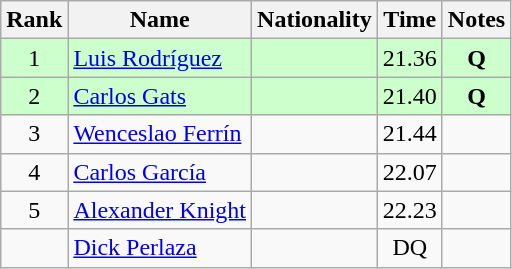<table class="wikitable sortable" style="text-align:center">
<tr>
<th>Rank</th>
<th>Name</th>
<th>Nationality</th>
<th>Time</th>
<th>Notes</th>
</tr>
<tr bgcolor=ccffcc>
<td align=center>1</td>
<td align=left><a href='#'>Luis Rodríguez</a></td>
<td align=left></td>
<td>21.36</td>
<td><strong>Q</strong></td>
</tr>
<tr bgcolor=ccffcc>
<td align=center>2</td>
<td align=left><a href='#'>Carlos Gats</a></td>
<td align=left></td>
<td>21.40</td>
<td><strong>Q</strong></td>
</tr>
<tr>
<td align=center>3</td>
<td align=left><a href='#'>Wenceslao Ferrín</a></td>
<td align=left></td>
<td>21.44</td>
<td></td>
</tr>
<tr>
<td align=center>4</td>
<td align=left><a href='#'>Carlos García</a></td>
<td align=left></td>
<td>22.07</td>
<td></td>
</tr>
<tr>
<td align=center>5</td>
<td align=left><a href='#'>Alexander Knight</a></td>
<td align=left></td>
<td>22.23</td>
<td></td>
</tr>
<tr>
<td align=center></td>
<td align=left><a href='#'>Dick Perlaza</a></td>
<td align=left></td>
<td>DQ</td>
<td></td>
</tr>
</table>
